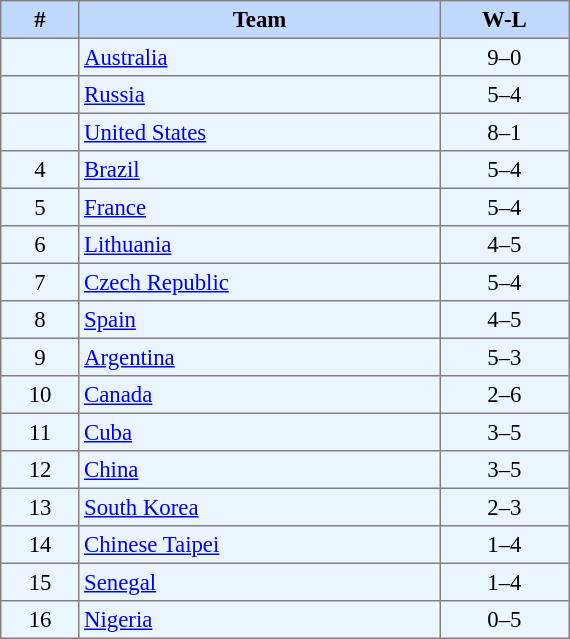<table bgcolor="#f7f8ff" cellpadding="3" cellspacing="0" border="1" width="30%" style="margin:0 auto;font-size: 95%; border: gray solid 1px; border-collapse: collapse;">
<tr bgcolor=#C1D8FF>
<th>#</th>
<th>Team</th>
<th>W-L</th>
</tr>
<tr align=left bgcolor=#EBF5FF>
<td align=center></td>
<td> <a href='#'>Australia</a></td>
<td align=center>9–0</td>
</tr>
<tr align=left bgcolor=#EBF5FF>
<td align=center></td>
<td> <a href='#'>Russia</a></td>
<td align=center>5–4</td>
</tr>
<tr align=left bgcolor=#EBF5FF>
<td align=center></td>
<td> <a href='#'>United States</a></td>
<td align=center>8–1</td>
</tr>
<tr align=left bgcolor=#EBF5FF>
<td align=center>4</td>
<td> <a href='#'>Brazil</a></td>
<td align=center>5–4</td>
</tr>
<tr align=left bgcolor=#EBF5FF>
<td align=center>5</td>
<td> <a href='#'>France</a></td>
<td align=center>5–4</td>
</tr>
<tr align=left bgcolor=#EBF5FF>
<td align=center>6</td>
<td> <a href='#'>Lithuania</a></td>
<td align=center>4–5</td>
</tr>
<tr align=left bgcolor=#EBF5FF>
<td align=center>7</td>
<td> <a href='#'>Czech Republic</a></td>
<td align=center>5–4</td>
</tr>
<tr align=left bgcolor=#EBF5FF>
<td align=center>8</td>
<td> <a href='#'>Spain</a></td>
<td align=center>4–5</td>
</tr>
<tr align=left bgcolor=#EBF5FF>
<td align=center>9</td>
<td> <a href='#'>Argentina</a></td>
<td align=center>5–3</td>
</tr>
<tr align=left bgcolor=#EBF5FF>
<td align=center>10</td>
<td> <a href='#'>Canada</a></td>
<td align=center>2–6</td>
</tr>
<tr align=left bgcolor=#EBF5FF>
<td align=center>11</td>
<td> <a href='#'>Cuba</a></td>
<td align=center>3–5</td>
</tr>
<tr align=left bgcolor=#EBF5FF>
<td align=center>12</td>
<td> <a href='#'>China</a></td>
<td align=center>3–5</td>
</tr>
<tr align=left bgcolor=#EBF5FF>
<td align=center>13</td>
<td> <a href='#'>South Korea</a></td>
<td align=center>2–3</td>
</tr>
<tr align=left bgcolor=#EBF5FF>
<td align=center>14</td>
<td> <a href='#'>Chinese Taipei</a></td>
<td align=center>1–4</td>
</tr>
<tr align=left bgcolor=#EBF5FF>
<td align=center>15</td>
<td> <a href='#'>Senegal</a></td>
<td align=center>1–4</td>
</tr>
<tr align=left bgcolor=#EBF5FF>
<td align=center>16</td>
<td> <a href='#'>Nigeria</a></td>
<td align=center>0–5</td>
</tr>
</table>
